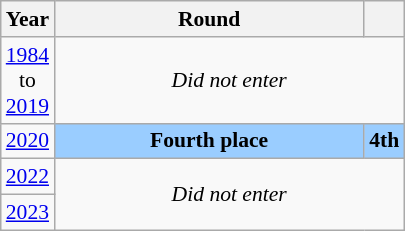<table class="wikitable" style="text-align: center; font-size:90%">
<tr>
<th>Year</th>
<th style="width:200px">Round</th>
<th></th>
</tr>
<tr>
<td><a href='#'>1984</a><br>to<br><a href='#'>2019</a></td>
<td colspan="2"><em>Did not enter</em></td>
</tr>
<tr>
<td><a href='#'>2020</a></td>
<td bgcolor="9acdff"><strong>Fourth place</strong></td>
<td bgcolor="9acdff"><strong>4th</strong></td>
</tr>
<tr>
<td><a href='#'>2022</a></td>
<td colspan="2" rowspan="2"><em>Did not enter</em></td>
</tr>
<tr>
<td><a href='#'>2023</a></td>
</tr>
</table>
